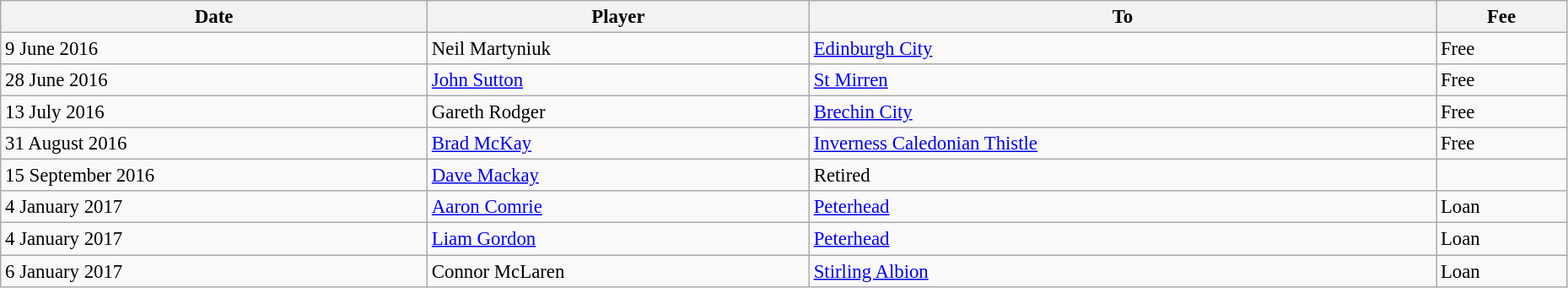<table class="wikitable" style="text-align:center; font-size:95%;width:98%; text-align:left">
<tr>
<th><strong>Date</strong></th>
<th><strong>Player</strong></th>
<th><strong>To</strong></th>
<th><strong>Fee</strong></th>
</tr>
<tr>
<td>9 June 2016</td>
<td> Neil Martyniuk</td>
<td> <a href='#'>Edinburgh City</a></td>
<td>Free</td>
</tr>
<tr>
<td>28 June 2016</td>
<td> <a href='#'>John Sutton</a></td>
<td> <a href='#'>St Mirren</a></td>
<td>Free</td>
</tr>
<tr>
<td>13 July 2016</td>
<td> Gareth Rodger</td>
<td> <a href='#'>Brechin City</a></td>
<td>Free</td>
</tr>
<tr>
<td>31 August 2016</td>
<td> <a href='#'>Brad McKay</a></td>
<td> <a href='#'>Inverness Caledonian Thistle</a></td>
<td>Free</td>
</tr>
<tr>
<td>15 September 2016</td>
<td> <a href='#'>Dave Mackay</a></td>
<td>Retired</td>
<td></td>
</tr>
<tr>
<td>4 January 2017</td>
<td> <a href='#'>Aaron Comrie</a></td>
<td> <a href='#'>Peterhead</a></td>
<td>Loan</td>
</tr>
<tr>
<td>4 January 2017</td>
<td> <a href='#'>Liam Gordon</a></td>
<td> <a href='#'>Peterhead</a></td>
<td>Loan</td>
</tr>
<tr>
<td>6 January 2017</td>
<td> Connor McLaren</td>
<td> <a href='#'>Stirling Albion</a></td>
<td>Loan</td>
</tr>
</table>
